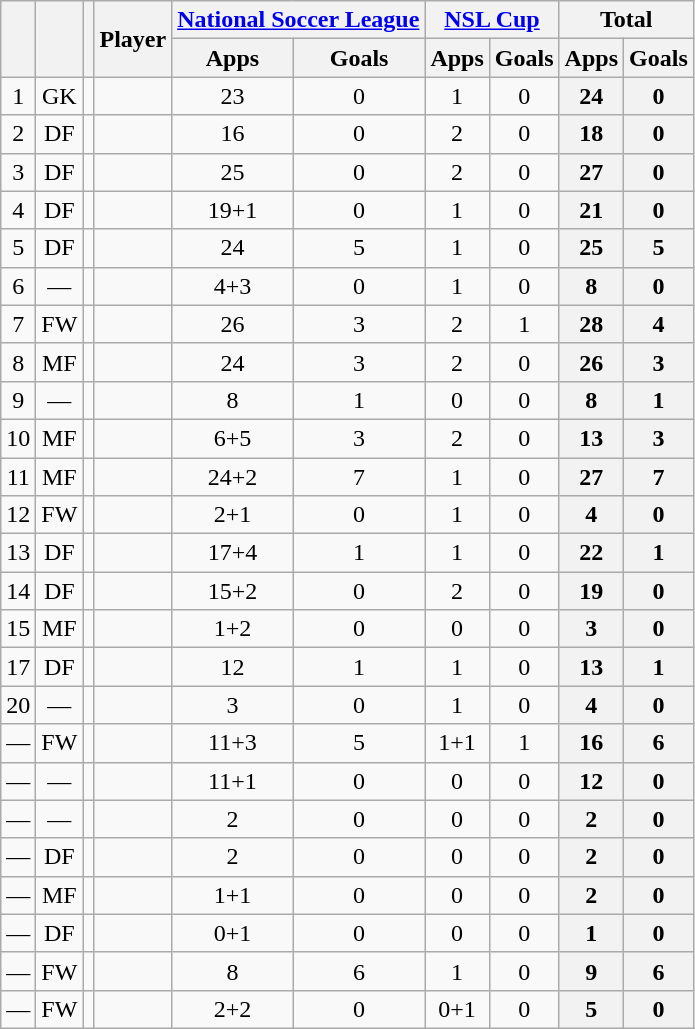<table class="wikitable sortable" style="text-align:center">
<tr>
<th rowspan="2"></th>
<th rowspan="2"></th>
<th rowspan="2"></th>
<th rowspan="2">Player</th>
<th colspan="2"><a href='#'>National Soccer League</a></th>
<th colspan="2"><a href='#'>NSL Cup</a></th>
<th colspan="2">Total</th>
</tr>
<tr>
<th>Apps</th>
<th>Goals</th>
<th>Apps</th>
<th>Goals</th>
<th>Apps</th>
<th>Goals</th>
</tr>
<tr>
<td>1</td>
<td>GK</td>
<td></td>
<td align="left"><br></td>
<td>23</td>
<td>0<br></td>
<td>1</td>
<td>0<br></td>
<th>24</th>
<th>0</th>
</tr>
<tr>
<td>2</td>
<td>DF</td>
<td></td>
<td align="left"><br></td>
<td>16</td>
<td>0<br></td>
<td>2</td>
<td>0<br></td>
<th>18</th>
<th>0</th>
</tr>
<tr>
<td>3</td>
<td>DF</td>
<td></td>
<td align="left"><br></td>
<td>25</td>
<td>0<br></td>
<td>2</td>
<td>0<br></td>
<th>27</th>
<th>0</th>
</tr>
<tr>
<td>4</td>
<td>DF</td>
<td></td>
<td align="left"><br></td>
<td>19+1</td>
<td>0<br></td>
<td>1</td>
<td>0<br></td>
<th>21</th>
<th>0</th>
</tr>
<tr>
<td>5</td>
<td>DF</td>
<td></td>
<td align="left"><br></td>
<td>24</td>
<td>5<br></td>
<td>1</td>
<td>0<br></td>
<th>25</th>
<th>5</th>
</tr>
<tr>
<td>6</td>
<td>—</td>
<td></td>
<td align="left"><br></td>
<td>4+3</td>
<td>0<br></td>
<td>1</td>
<td>0<br></td>
<th>8</th>
<th>0</th>
</tr>
<tr>
<td>7</td>
<td>FW</td>
<td></td>
<td align="left"><br></td>
<td>26</td>
<td>3<br></td>
<td>2</td>
<td>1<br></td>
<th>28</th>
<th>4</th>
</tr>
<tr>
<td>8</td>
<td>MF</td>
<td></td>
<td align="left"><br></td>
<td>24</td>
<td>3<br></td>
<td>2</td>
<td>0<br></td>
<th>26</th>
<th>3</th>
</tr>
<tr>
<td>9</td>
<td>—</td>
<td></td>
<td align="left"><br></td>
<td>8</td>
<td>1<br></td>
<td>0</td>
<td>0<br></td>
<th>8</th>
<th>1</th>
</tr>
<tr>
<td>10</td>
<td>MF</td>
<td></td>
<td align="left"><br></td>
<td>6+5</td>
<td>3<br></td>
<td>2</td>
<td>0<br></td>
<th>13</th>
<th>3</th>
</tr>
<tr>
<td>11</td>
<td>MF</td>
<td></td>
<td align="left"><br></td>
<td>24+2</td>
<td>7<br></td>
<td>1</td>
<td>0<br></td>
<th>27</th>
<th>7</th>
</tr>
<tr>
<td>12</td>
<td>FW</td>
<td></td>
<td align="left"><br></td>
<td>2+1</td>
<td>0<br></td>
<td>1</td>
<td>0<br></td>
<th>4</th>
<th>0</th>
</tr>
<tr>
<td>13</td>
<td>DF</td>
<td></td>
<td align="left"><br></td>
<td>17+4</td>
<td>1<br></td>
<td>1</td>
<td>0<br></td>
<th>22</th>
<th>1</th>
</tr>
<tr>
<td>14</td>
<td>DF</td>
<td></td>
<td align="left"><br></td>
<td>15+2</td>
<td>0<br></td>
<td>2</td>
<td>0<br></td>
<th>19</th>
<th>0</th>
</tr>
<tr>
<td>15</td>
<td>MF</td>
<td></td>
<td align="left"><br></td>
<td>1+2</td>
<td>0<br></td>
<td>0</td>
<td>0<br></td>
<th>3</th>
<th>0</th>
</tr>
<tr>
<td>17</td>
<td>DF</td>
<td></td>
<td align="left"><br></td>
<td>12</td>
<td>1<br></td>
<td>1</td>
<td>0<br></td>
<th>13</th>
<th>1</th>
</tr>
<tr>
<td>20</td>
<td>—</td>
<td></td>
<td align="left"><br></td>
<td>3</td>
<td>0<br></td>
<td>1</td>
<td>0<br></td>
<th>4</th>
<th>0</th>
</tr>
<tr>
<td>—</td>
<td>FW</td>
<td></td>
<td align="left"><br></td>
<td>11+3</td>
<td>5<br></td>
<td>1+1</td>
<td>1<br></td>
<th>16</th>
<th>6</th>
</tr>
<tr>
<td>—</td>
<td>—</td>
<td></td>
<td align="left"><br></td>
<td>11+1</td>
<td>0<br></td>
<td>0</td>
<td>0<br></td>
<th>12</th>
<th>0</th>
</tr>
<tr>
<td>—</td>
<td>—</td>
<td></td>
<td align="left"><br></td>
<td>2</td>
<td>0<br></td>
<td>0</td>
<td>0<br></td>
<th>2</th>
<th>0</th>
</tr>
<tr>
<td>—</td>
<td>DF</td>
<td></td>
<td align="left"><br></td>
<td>2</td>
<td>0<br></td>
<td>0</td>
<td>0<br></td>
<th>2</th>
<th>0</th>
</tr>
<tr>
<td>—</td>
<td>MF</td>
<td></td>
<td align="left"><br></td>
<td>1+1</td>
<td>0<br></td>
<td>0</td>
<td>0<br></td>
<th>2</th>
<th>0</th>
</tr>
<tr>
<td>—</td>
<td>DF</td>
<td></td>
<td align="left"><br></td>
<td>0+1</td>
<td>0<br></td>
<td>0</td>
<td>0<br></td>
<th>1</th>
<th>0</th>
</tr>
<tr>
<td>—</td>
<td>FW</td>
<td></td>
<td align="left"><br></td>
<td>8</td>
<td>6<br></td>
<td>1</td>
<td>0<br></td>
<th>9</th>
<th>6</th>
</tr>
<tr>
<td>—</td>
<td>FW</td>
<td></td>
<td align="left"><br></td>
<td>2+2</td>
<td>0<br></td>
<td>0+1</td>
<td>0<br></td>
<th>5</th>
<th>0</th>
</tr>
</table>
